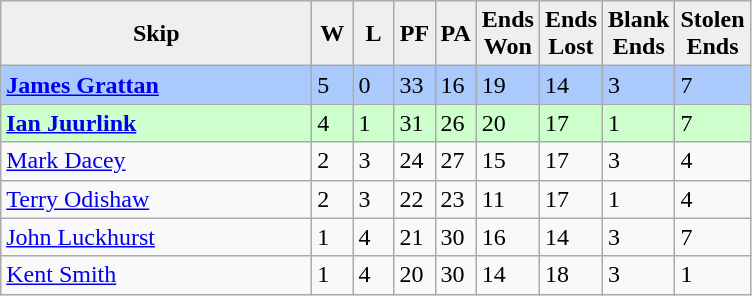<table class="wikitable">
<tr>
<th style="background:#efefef; width:200px;">Skip</th>
<th style="background:#efefef; width:20px;">W</th>
<th style="background:#efefef; width:20px;">L</th>
<th style="background:#efefef; width:20px;">PF</th>
<th style="background:#efefef; width:20px;">PA</th>
<th style="background:#efefef; width:20px;">Ends <br> Won</th>
<th style="background:#efefef; width:20px;">Ends <br> Lost</th>
<th style="background:#efefef; width:20px;">Blank <br> Ends</th>
<th style="background:#efefef; width:20px;">Stolen <br> Ends</th>
</tr>
<tr bgcolor="#aac9fc">
<td><strong> <a href='#'>James Grattan</a></strong></td>
<td>5</td>
<td>0</td>
<td>33</td>
<td>16</td>
<td>19</td>
<td>14</td>
<td>3</td>
<td>7</td>
</tr>
<tr style="background:#cfc;">
<td><strong> <a href='#'>Ian Juurlink</a></strong></td>
<td>4</td>
<td>1</td>
<td>31</td>
<td>26</td>
<td>20</td>
<td>17</td>
<td>1</td>
<td>7</td>
</tr>
<tr>
<td> <a href='#'>Mark Dacey</a></td>
<td>2</td>
<td>3</td>
<td>24</td>
<td>27</td>
<td>15</td>
<td>17</td>
<td>3</td>
<td>4</td>
</tr>
<tr>
<td> <a href='#'>Terry Odishaw</a></td>
<td>2</td>
<td>3</td>
<td>22</td>
<td>23</td>
<td>11</td>
<td>17</td>
<td>1</td>
<td>4</td>
</tr>
<tr>
<td> <a href='#'>John Luckhurst</a></td>
<td>1</td>
<td>4</td>
<td>21</td>
<td>30</td>
<td>16</td>
<td>14</td>
<td>3</td>
<td>7</td>
</tr>
<tr>
<td> <a href='#'>Kent Smith</a></td>
<td>1</td>
<td>4</td>
<td>20</td>
<td>30</td>
<td>14</td>
<td>18</td>
<td>3</td>
<td>1</td>
</tr>
</table>
